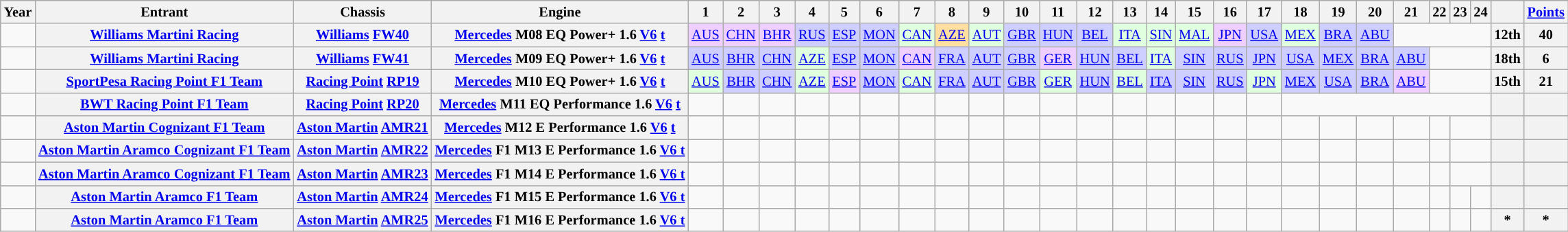<table class="wikitable" style="text-align:center; font-size:85%;">
<tr>
<th>Year</th>
<th>Entrant</th>
<th>Chassis</th>
<th>Engine</th>
<th>1</th>
<th>2</th>
<th>3</th>
<th>4</th>
<th>5</th>
<th>6</th>
<th>7</th>
<th>8</th>
<th>9</th>
<th>10</th>
<th>11</th>
<th>12</th>
<th>13</th>
<th>14</th>
<th>15</th>
<th>16</th>
<th>17</th>
<th>18</th>
<th>19</th>
<th>20</th>
<th>21</th>
<th>22</th>
<th>23</th>
<th>24</th>
<th></th>
<th><a href='#'>Points</a></th>
</tr>
<tr>
<td id=2017R></td>
<th><a href='#'>Williams Martini Racing</a></th>
<th><a href='#'>Williams</a> <a href='#'>FW40</a></th>
<th><a href='#'>Mercedes</a> M08 EQ Power+ 1.6 <a href='#'>V6</a> <a href='#'>t</a></th>
<td style="background:#EFCFFF;"><a href='#'>AUS</a><br></td>
<td style="background:#EFCFFF;"><a href='#'>CHN</a><br></td>
<td style="background:#EFCFFF;"><a href='#'>BHR</a><br></td>
<td style="background:#CFCFFF;"><a href='#'>RUS</a><br></td>
<td style="background:#CFCFFF;"><a href='#'>ESP</a><br></td>
<td style="background:#CFCFFF;"><a href='#'>MON</a><br></td>
<td style="background:#DFFFDF;"><a href='#'>CAN</a><br></td>
<td style="background:#FFDF9F;"><a href='#'>AZE</a><br></td>
<td style="background:#DFFFDF;"><a href='#'>AUT</a><br></td>
<td style="background:#CFCFFF;"><a href='#'>GBR</a><br></td>
<td style="background:#CFCFFF;"><a href='#'>HUN</a><br></td>
<td style="background:#CFCFFF;"><a href='#'>BEL</a><br></td>
<td style="background:#DFFFDF;"><a href='#'>ITA</a><br></td>
<td style="background:#DFFFDF;"><a href='#'>SIN</a><br></td>
<td style="background:#DFFFDF;"><a href='#'>MAL</a><br></td>
<td style="background:#EFCFFF;"><a href='#'>JPN</a><br></td>
<td style="background:#CFCFFF;"><a href='#'>USA</a><br></td>
<td style="background:#DFFFDF;"><a href='#'>MEX</a><br></td>
<td style="background:#CFCFFF;"><a href='#'>BRA</a><br></td>
<td style="background:#CFCFFF;"><a href='#'>ABU</a><br></td>
<td colspan=4></td>
<th>12th</th>
<th>40</th>
</tr>
<tr>
<td id=2018R></td>
<th><a href='#'>Williams Martini Racing</a></th>
<th><a href='#'>Williams</a> <a href='#'>FW41</a></th>
<th><a href='#'>Mercedes</a> M09 EQ Power+ 1.6 <a href='#'>V6</a> <a href='#'>t</a></th>
<td style="background:#CFCFFF;"><a href='#'>AUS</a><br></td>
<td style="background:#CFCFFF;"><a href='#'>BHR</a><br></td>
<td style="background:#CFCFFF;"><a href='#'>CHN</a><br></td>
<td style="background:#DFFFDF;"><a href='#'>AZE</a><br></td>
<td style="background:#CFCFFF;"><a href='#'>ESP</a><br></td>
<td style="background:#CFCFFF;"><a href='#'>MON</a><br></td>
<td style="background:#EFCFFF;"><a href='#'>CAN</a><br></td>
<td style="background:#CFCFFF;"><a href='#'>FRA</a><br></td>
<td style="background:#CFCFFF;"><a href='#'>AUT</a><br></td>
<td style="background:#CFCFFF;"><a href='#'>GBR</a><br></td>
<td style="background:#EFCFFF;"><a href='#'>GER</a><br></td>
<td style="background:#CFCFFF;"><a href='#'>HUN</a><br></td>
<td style="background:#CFCFFF;"><a href='#'>BEL</a><br></td>
<td style="background:#DFFFDF;"><a href='#'>ITA</a><br></td>
<td style="background:#CFCFFF;"><a href='#'>SIN</a><br></td>
<td style="background:#CFCFFF;"><a href='#'>RUS</a><br></td>
<td style="background:#CFCFFF;"><a href='#'>JPN</a><br></td>
<td style="background:#CFCFFF;"><a href='#'>USA</a><br></td>
<td style="background:#CFCFFF;"><a href='#'>MEX</a><br></td>
<td style="background:#CFCFFF;"><a href='#'>BRA</a><br></td>
<td style="background:#CFCFFF;"><a href='#'>ABU</a><br></td>
<td colspan=3></td>
<th>18th</th>
<th>6</th>
</tr>
<tr>
<td id=2019R></td>
<th><a href='#'>SportPesa Racing Point F1 Team</a></th>
<th><a href='#'>Racing Point</a> <a href='#'>RP19</a></th>
<th><a href='#'>Mercedes</a> M10 EQ Power+ 1.6 <a href='#'>V6</a> <a href='#'>t</a></th>
<td style="background:#DFFFDF;"><a href='#'>AUS</a><br></td>
<td style="background:#CFCFFF;"><a href='#'>BHR</a><br></td>
<td style="background:#CFCFFF;"><a href='#'>CHN</a><br></td>
<td style="background:#DFFFDF;"><a href='#'>AZE</a><br></td>
<td style="background:#EFCFFF;"><a href='#'>ESP</a><br></td>
<td style="background:#CFCFFF;"><a href='#'>MON</a><br></td>
<td style="background:#DFFFDF;"><a href='#'>CAN</a><br></td>
<td style="background:#CFCFFF;"><a href='#'>FRA</a><br></td>
<td style="background:#CFCFFF;"><a href='#'>AUT</a><br></td>
<td style="background:#CFCFFF;"><a href='#'>GBR</a><br></td>
<td style="background:#DFFFDF;"><a href='#'>GER</a><br></td>
<td style="background:#CFCFFF;"><a href='#'>HUN</a><br></td>
<td style="background:#DFFFDF;"><a href='#'>BEL</a> <br></td>
<td style="background:#CFCFFF;"><a href='#'>ITA</a><br></td>
<td style="background:#CFCFFF;"><a href='#'>SIN</a><br></td>
<td style="background:#CFCFFF;"><a href='#'>RUS</a><br></td>
<td style="background:#DFFFDF;"><a href='#'>JPN</a><br></td>
<td style="background:#CFCFFF;"><a href='#'>MEX</a><br></td>
<td style="background:#CFCFFF;"><a href='#'>USA</a><br></td>
<td style="background:#CFCFFF;"><a href='#'>BRA</a><br></td>
<td style="background:#EFCFFF;"><a href='#'>ABU</a><br></td>
<td colspan=3></td>
<th>15th</th>
<th>21</th>
</tr>
<tr>
<td id=2020R></td>
<th><a href='#'>BWT Racing Point F1 Team</a></th>
<th><a href='#'>Racing Point</a> <a href='#'>RP20</a></th>
<th><a href='#'>Mercedes</a> M11 EQ Performance 1.6 <a href='#'>V6</a> <a href='#'>t</a></th>
<td></td>
<td></td>
<td></td>
<td></td>
<td></td>
<td></td>
<td></td>
<td></td>
<td></td>
<td></td>
<td></td>
<td></td>
<td></td>
<td></td>
<td></td>
<td></td>
<td></td>
<td colspan=7></td>
<th></th>
<th></th>
</tr>
<tr>
<td></td>
<th><a href='#'>Aston Martin Cognizant F1 Team</a></th>
<th><a href='#'>Aston Martin</a> <a href='#'>AMR21</a></th>
<th><a href='#'>Mercedes</a> M12 E Performance 1.6 <a href='#'>V6</a> <a href='#'>t</a></th>
<td></td>
<td></td>
<td></td>
<td></td>
<td></td>
<td></td>
<td></td>
<td></td>
<td></td>
<td></td>
<td></td>
<td></td>
<td></td>
<td></td>
<td></td>
<td></td>
<td></td>
<td></td>
<td></td>
<td></td>
<td></td>
<td></td>
<td colspan=2></td>
<th></th>
<th></th>
</tr>
<tr>
<td id=2022R></td>
<th><a href='#'>Aston Martin Aramco Cognizant F1 Team</a></th>
<th><a href='#'>Aston Martin</a> <a href='#'>AMR22</a></th>
<th><a href='#'>Mercedes</a> F1 M13 E Performance 1.6 <a href='#'>V6 t</a></th>
<td></td>
<td></td>
<td></td>
<td></td>
<td></td>
<td></td>
<td></td>
<td></td>
<td></td>
<td></td>
<td></td>
<td></td>
<td></td>
<td></td>
<td></td>
<td></td>
<td></td>
<td></td>
<td></td>
<td></td>
<td></td>
<td></td>
<td colspan=2></td>
<th></th>
<th></th>
</tr>
<tr>
<td id=2023R></td>
<th nowrap><a href='#'>Aston Martin Aramco Cognizant F1 Team</a></th>
<th nowrap><a href='#'>Aston Martin</a> <a href='#'>AMR23</a></th>
<th nowrap><a href='#'>Mercedes</a> F1 M14 E Performance 1.6 <a href='#'>V6 t</a></th>
<td></td>
<td></td>
<td></td>
<td></td>
<td></td>
<td></td>
<td></td>
<td></td>
<td></td>
<td></td>
<td></td>
<td></td>
<td></td>
<td></td>
<td></td>
<td></td>
<td></td>
<td></td>
<td></td>
<td></td>
<td></td>
<td></td>
<td colspan=2></td>
<th></th>
<th></th>
</tr>
<tr>
<td id=2024R></td>
<th nowrap><a href='#'>Aston Martin Aramco F1 Team</a></th>
<th nowrap><a href='#'>Aston Martin</a> <a href='#'>AMR24</a></th>
<th nowrap><a href='#'>Mercedes</a> F1 M15 E Performance 1.6 <a href='#'>V6 t</a></th>
<td></td>
<td></td>
<td></td>
<td></td>
<td></td>
<td></td>
<td></td>
<td></td>
<td></td>
<td></td>
<td></td>
<td></td>
<td></td>
<td></td>
<td></td>
<td></td>
<td></td>
<td></td>
<td></td>
<td></td>
<td></td>
<td></td>
<td></td>
<td></td>
<th></th>
<th></th>
</tr>
<tr>
<td id=2025R></td>
<th nowrap><a href='#'>Aston Martin Aramco F1 Team</a></th>
<th nowrap><a href='#'>Aston Martin</a> <a href='#'>AMR25</a></th>
<th nowrap><a href='#'>Mercedes</a> F1 M16 E Performance 1.6 <a href='#'>V6 t</a></th>
<td></td>
<td></td>
<td></td>
<td></td>
<td></td>
<td></td>
<td></td>
<td></td>
<td></td>
<td></td>
<td></td>
<td></td>
<td></td>
<td></td>
<td></td>
<td></td>
<td></td>
<td></td>
<td></td>
<td></td>
<td></td>
<td></td>
<td></td>
<td></td>
<th>*</th>
<th>*</th>
</tr>
</table>
